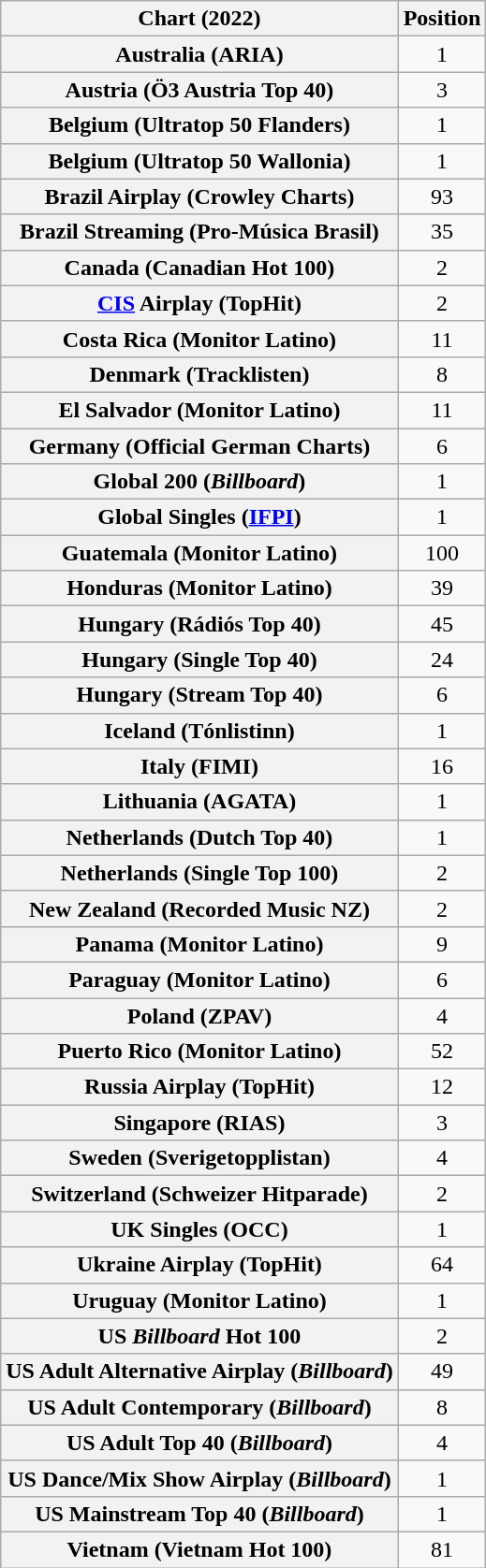<table class="wikitable sortable plainrowheaders" style="text-align:center">
<tr>
<th scope="col">Chart (2022)</th>
<th scope="col">Position</th>
</tr>
<tr>
<th scope="row">Australia (ARIA)</th>
<td>1</td>
</tr>
<tr>
<th scope="row">Austria (Ö3 Austria Top 40)</th>
<td>3</td>
</tr>
<tr>
<th scope="row">Belgium (Ultratop 50 Flanders)</th>
<td>1</td>
</tr>
<tr>
<th scope="row">Belgium (Ultratop 50 Wallonia)</th>
<td>1</td>
</tr>
<tr>
<th scope="row">Brazil Airplay (Crowley Charts)</th>
<td>93</td>
</tr>
<tr>
<th scope="row">Brazil Streaming (Pro-Música Brasil)</th>
<td>35</td>
</tr>
<tr>
<th scope="row">Canada (Canadian Hot 100)</th>
<td>2</td>
</tr>
<tr>
<th scope="row"><a href='#'>CIS</a> Airplay (TopHit)</th>
<td>2</td>
</tr>
<tr>
<th scope="row">Costa Rica (Monitor Latino)</th>
<td>11</td>
</tr>
<tr>
<th scope="row">Denmark (Tracklisten)</th>
<td>8</td>
</tr>
<tr>
<th scope="row">El Salvador (Monitor Latino)</th>
<td>11</td>
</tr>
<tr>
<th scope="row">Germany (Official German Charts)</th>
<td>6</td>
</tr>
<tr>
<th scope="row">Global 200 (<em>Billboard</em>)</th>
<td>1</td>
</tr>
<tr>
<th scope="row">Global Singles (<a href='#'>IFPI</a>)</th>
<td>1</td>
</tr>
<tr>
<th scope="row">Guatemala (Monitor Latino)</th>
<td>100</td>
</tr>
<tr>
<th scope="row">Honduras (Monitor Latino)</th>
<td>39</td>
</tr>
<tr>
<th scope="row">Hungary (Rádiós Top 40)</th>
<td>45</td>
</tr>
<tr>
<th scope="row">Hungary (Single Top 40)</th>
<td>24</td>
</tr>
<tr>
<th scope="row">Hungary (Stream Top 40)</th>
<td>6</td>
</tr>
<tr>
<th scope="row">Iceland (Tónlistinn)</th>
<td>1</td>
</tr>
<tr>
<th scope="row">Italy (FIMI)</th>
<td>16</td>
</tr>
<tr>
<th scope="row">Lithuania (AGATA)</th>
<td>1</td>
</tr>
<tr>
<th scope="row">Netherlands (Dutch Top 40)</th>
<td>1</td>
</tr>
<tr>
<th scope="row">Netherlands (Single Top 100)</th>
<td>2</td>
</tr>
<tr>
<th scope="row">New Zealand (Recorded Music NZ)</th>
<td>2</td>
</tr>
<tr>
<th scope="row">Panama (Monitor Latino)</th>
<td>9</td>
</tr>
<tr>
<th scope="row">Paraguay (Monitor Latino)</th>
<td>6</td>
</tr>
<tr>
<th scope="row">Poland (ZPAV)</th>
<td>4</td>
</tr>
<tr>
<th scope="row">Puerto Rico (Monitor Latino)</th>
<td>52</td>
</tr>
<tr>
<th scope="row">Russia Airplay (TopHit)</th>
<td>12</td>
</tr>
<tr>
<th scope="row">Singapore (RIAS)</th>
<td>3</td>
</tr>
<tr>
<th scope="row">Sweden (Sverigetopplistan)</th>
<td>4</td>
</tr>
<tr>
<th scope="row">Switzerland (Schweizer Hitparade)</th>
<td>2</td>
</tr>
<tr>
<th scope="row">UK Singles (OCC)</th>
<td>1</td>
</tr>
<tr>
<th scope="row">Ukraine Airplay (TopHit)</th>
<td>64</td>
</tr>
<tr>
<th scope="row">Uruguay (Monitor Latino)</th>
<td>1</td>
</tr>
<tr>
<th scope="row">US <em>Billboard</em> Hot 100</th>
<td>2</td>
</tr>
<tr>
<th scope="row">US Adult Alternative Airplay (<em>Billboard</em>)</th>
<td>49</td>
</tr>
<tr>
<th scope="row">US Adult Contemporary (<em>Billboard</em>)</th>
<td>8</td>
</tr>
<tr>
<th scope="row">US Adult Top 40 (<em>Billboard</em>)</th>
<td>4</td>
</tr>
<tr>
<th scope="row">US Dance/Mix Show Airplay (<em>Billboard</em>) </th>
<td>1</td>
</tr>
<tr>
<th scope="row">US Mainstream Top 40 (<em>Billboard</em>)</th>
<td>1</td>
</tr>
<tr>
<th scope="row">Vietnam (Vietnam Hot 100)</th>
<td>81</td>
</tr>
</table>
